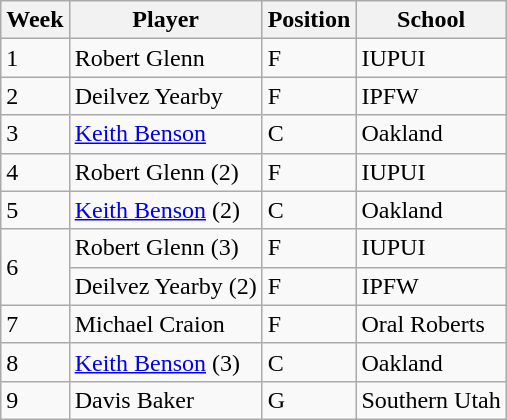<table class="wikitable" style="float:left; margin-right:1em">
<tr>
<th>Week</th>
<th>Player</th>
<th>Position</th>
<th>School</th>
</tr>
<tr>
<td>1</td>
<td>Robert Glenn</td>
<td>F</td>
<td>IUPUI</td>
</tr>
<tr>
<td>2</td>
<td>Deilvez Yearby</td>
<td>F</td>
<td>IPFW</td>
</tr>
<tr>
<td>3</td>
<td><a href='#'>Keith Benson</a></td>
<td>C</td>
<td>Oakland</td>
</tr>
<tr>
<td>4</td>
<td>Robert Glenn (2)</td>
<td>F</td>
<td>IUPUI</td>
</tr>
<tr>
<td>5</td>
<td><a href='#'>Keith Benson</a> (2)</td>
<td>C</td>
<td>Oakland</td>
</tr>
<tr>
<td rowspan=2>6</td>
<td>Robert Glenn (3)</td>
<td>F</td>
<td>IUPUI</td>
</tr>
<tr>
<td>Deilvez Yearby (2)</td>
<td>F</td>
<td>IPFW</td>
</tr>
<tr>
<td>7</td>
<td>Michael Craion</td>
<td>F</td>
<td>Oral Roberts</td>
</tr>
<tr>
<td>8</td>
<td><a href='#'>Keith Benson</a> (3)</td>
<td>C</td>
<td>Oakland</td>
</tr>
<tr>
<td>9</td>
<td>Davis Baker</td>
<td>G</td>
<td>Southern Utah</td>
</tr>
</table>
